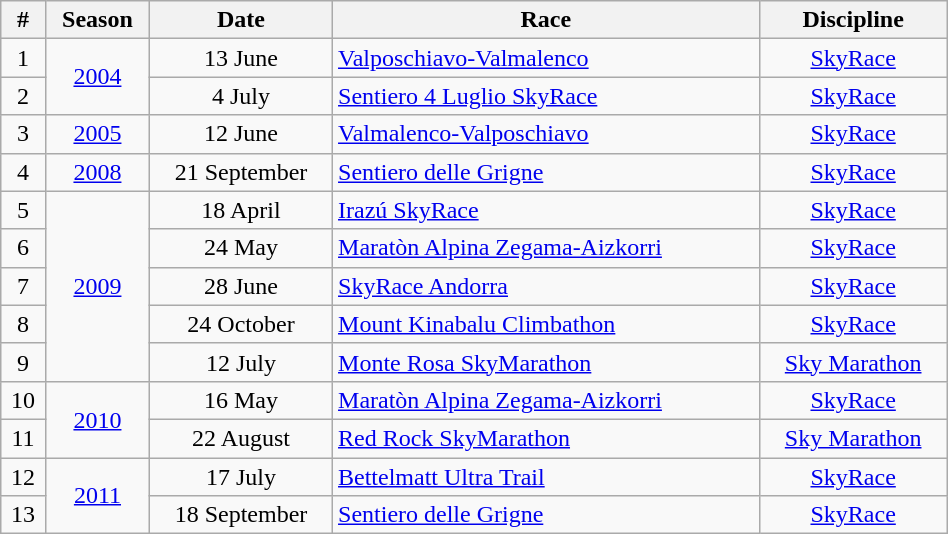<table class="wikitable nowrap" width=50% style="font-size:100%; text-align:center;">
<tr>
<th>#</th>
<th>Season</th>
<th>Date</th>
<th>Race</th>
<th>Discipline</th>
</tr>
<tr>
<td>1</td>
<td rowspan=2><a href='#'>2004</a></td>
<td>13 June</td>
<td align=left><a href='#'>Valposchiavo-Valmalenco</a></td>
<td><a href='#'>SkyRace</a></td>
</tr>
<tr>
<td>2</td>
<td>4 July</td>
<td align=left><a href='#'>Sentiero 4 Luglio SkyRace</a></td>
<td><a href='#'>SkyRace</a></td>
</tr>
<tr>
<td>3</td>
<td rowspan=1><a href='#'>2005</a></td>
<td>12 June</td>
<td align=left><a href='#'>Valmalenco-Valposchiavo</a></td>
<td><a href='#'>SkyRace</a></td>
</tr>
<tr>
<td>4</td>
<td rowspan=1><a href='#'>2008</a></td>
<td>21 September</td>
<td align=left><a href='#'>Sentiero delle Grigne</a></td>
<td><a href='#'>SkyRace</a></td>
</tr>
<tr>
<td>5</td>
<td rowspan=5><a href='#'>2009</a></td>
<td>18 April</td>
<td align=left><a href='#'>Irazú SkyRace</a></td>
<td><a href='#'>SkyRace</a></td>
</tr>
<tr>
<td>6</td>
<td>24 May</td>
<td align=left><a href='#'>Maratòn Alpina Zegama-Aizkorri</a></td>
<td><a href='#'>SkyRace</a></td>
</tr>
<tr>
<td>7</td>
<td>28 June</td>
<td align=left><a href='#'>SkyRace Andorra</a></td>
<td><a href='#'>SkyRace</a></td>
</tr>
<tr>
<td>8</td>
<td>24 October</td>
<td align=left><a href='#'>Mount Kinabalu Climbathon</a></td>
<td><a href='#'>SkyRace</a></td>
</tr>
<tr>
<td>9</td>
<td>12 July</td>
<td align=left><a href='#'>Monte Rosa SkyMarathon</a></td>
<td><a href='#'>Sky Marathon</a></td>
</tr>
<tr>
<td>10</td>
<td rowspan=2><a href='#'>2010</a></td>
<td>16 May</td>
<td align=left><a href='#'>Maratòn Alpina Zegama-Aizkorri</a></td>
<td><a href='#'>SkyRace</a></td>
</tr>
<tr>
<td>11</td>
<td>22 August</td>
<td align=left><a href='#'>Red Rock SkyMarathon</a></td>
<td><a href='#'>Sky Marathon</a></td>
</tr>
<tr>
<td>12</td>
<td rowspan=2><a href='#'>2011</a></td>
<td>17 July</td>
<td align=left><a href='#'>Bettelmatt Ultra Trail</a></td>
<td><a href='#'>SkyRace</a></td>
</tr>
<tr>
<td>13</td>
<td>18 September</td>
<td align=left><a href='#'>Sentiero delle Grigne</a></td>
<td><a href='#'>SkyRace</a></td>
</tr>
</table>
